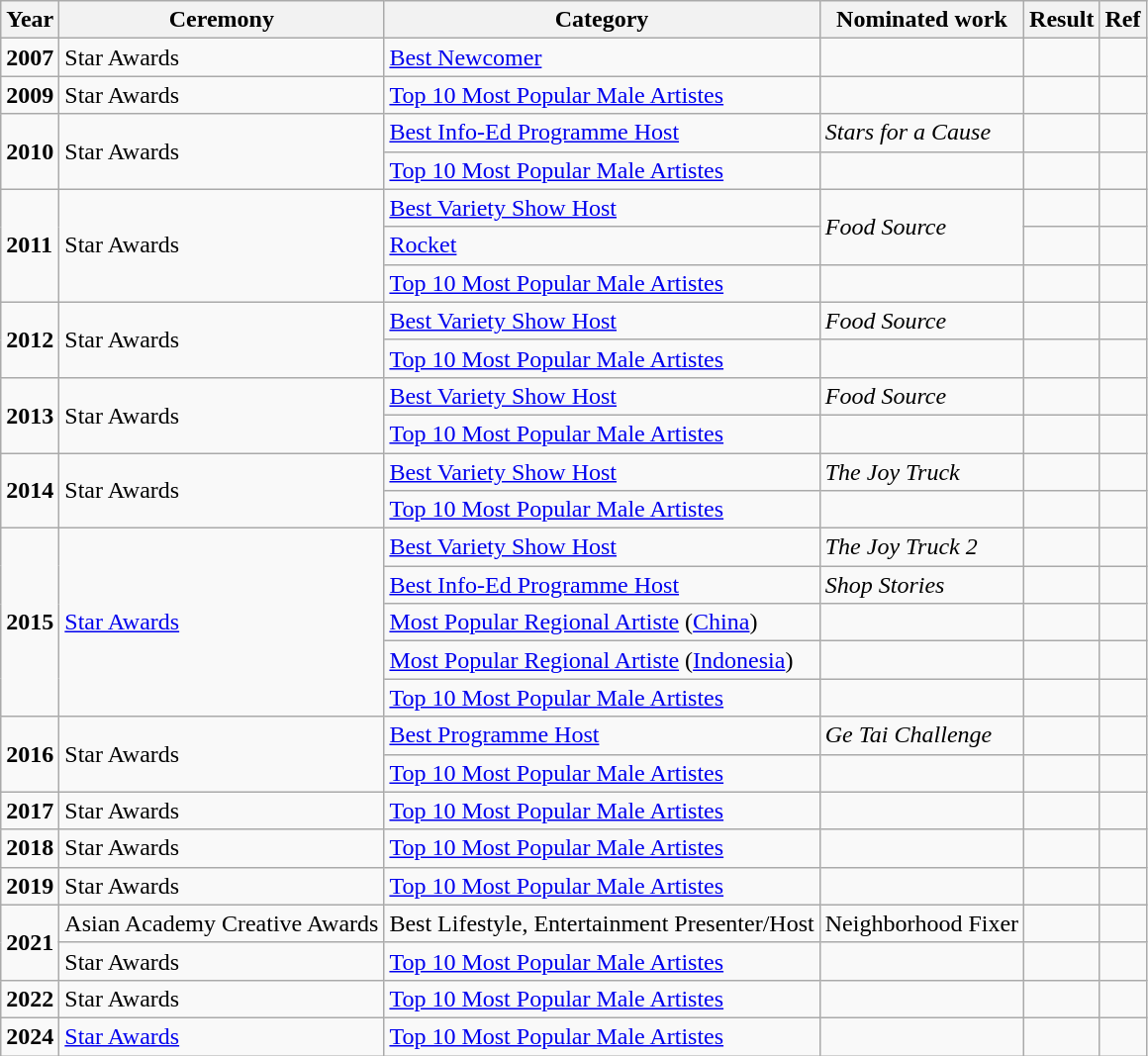<table class="wikitable sortable">
<tr>
<th>Year</th>
<th>Ceremony</th>
<th>Category</th>
<th>Nominated work</th>
<th>Result</th>
<th class="unsortable">Ref</th>
</tr>
<tr>
<td><strong>2007</strong></td>
<td>Star Awards</td>
<td><a href='#'>Best Newcomer</a></td>
<td></td>
<td></td>
<td></td>
</tr>
<tr>
<td><strong>2009</strong></td>
<td>Star Awards</td>
<td><a href='#'>Top 10 Most Popular Male Artistes</a></td>
<td></td>
<td></td>
<td></td>
</tr>
<tr>
<td rowspan="2"><strong>2010</strong></td>
<td rowspan="2">Star Awards</td>
<td><a href='#'>Best Info-Ed Programme Host</a></td>
<td><em>Stars for a Cause</em></td>
<td></td>
<td></td>
</tr>
<tr>
<td><a href='#'>Top 10 Most Popular Male Artistes</a></td>
<td></td>
<td></td>
<td></td>
</tr>
<tr>
<td rowspan="3"><strong>2011</strong></td>
<td rowspan="3">Star Awards</td>
<td><a href='#'>Best Variety Show Host</a></td>
<td rowspan="2"><em>Food Source</em></td>
<td></td>
<td></td>
</tr>
<tr>
<td><a href='#'>Rocket</a></td>
<td></td>
<td></td>
</tr>
<tr>
<td><a href='#'>Top 10 Most Popular Male Artistes</a></td>
<td></td>
<td></td>
<td></td>
</tr>
<tr>
<td rowspan="2"><strong>2012</strong></td>
<td rowspan="2">Star Awards</td>
<td><a href='#'>Best Variety Show Host</a></td>
<td><em>Food Source</em></td>
<td></td>
<td></td>
</tr>
<tr>
<td><a href='#'>Top 10 Most Popular Male Artistes</a></td>
<td></td>
<td></td>
<td></td>
</tr>
<tr>
<td rowspan="2"><strong>2013</strong></td>
<td rowspan="2">Star Awards</td>
<td><a href='#'>Best Variety Show Host</a></td>
<td><em>Food Source</em></td>
<td></td>
<td></td>
</tr>
<tr>
<td><a href='#'>Top 10 Most Popular Male Artistes</a></td>
<td></td>
<td></td>
<td></td>
</tr>
<tr>
<td rowspan="2"><strong>2014</strong></td>
<td rowspan="2">Star Awards</td>
<td><a href='#'>Best Variety Show Host</a></td>
<td><em>The Joy Truck</em></td>
<td></td>
<td></td>
</tr>
<tr>
<td><a href='#'>Top 10 Most Popular Male Artistes</a></td>
<td></td>
<td></td>
<td></td>
</tr>
<tr>
<td rowspan="5"><strong>2015</strong></td>
<td rowspan="5"><a href='#'>Star Awards</a></td>
<td><a href='#'>Best Variety Show Host</a></td>
<td><em>The Joy Truck 2</em></td>
<td></td>
<td></td>
</tr>
<tr>
<td><a href='#'>Best Info-Ed Programme Host</a></td>
<td><em>Shop Stories</em></td>
<td></td>
<td></td>
</tr>
<tr>
<td><a href='#'>Most Popular Regional Artiste</a> (<a href='#'>China</a>)</td>
<td></td>
<td></td>
<td></td>
</tr>
<tr>
<td><a href='#'>Most Popular Regional Artiste</a> (<a href='#'>Indonesia</a>)</td>
<td></td>
<td></td>
<td></td>
</tr>
<tr>
<td><a href='#'>Top 10 Most Popular Male Artistes</a></td>
<td></td>
<td></td>
<td></td>
</tr>
<tr>
<td rowspan="2"><strong>2016</strong></td>
<td rowspan="2">Star Awards</td>
<td><a href='#'>Best Programme Host</a></td>
<td><em>Ge Tai Challenge</em></td>
<td></td>
<td></td>
</tr>
<tr>
<td><a href='#'>Top 10 Most Popular Male Artistes</a></td>
<td></td>
<td></td>
<td></td>
</tr>
<tr>
<td><strong>2017</strong></td>
<td>Star Awards</td>
<td><a href='#'>Top 10 Most Popular Male Artistes</a></td>
<td></td>
<td></td>
<td></td>
</tr>
<tr>
<td><strong>2018</strong></td>
<td>Star Awards</td>
<td><a href='#'>Top 10 Most Popular Male Artistes</a></td>
<td></td>
<td></td>
<td></td>
</tr>
<tr>
<td><strong>2019</strong></td>
<td>Star Awards</td>
<td><a href='#'>Top 10 Most Popular Male Artistes</a></td>
<td></td>
<td></td>
<td></td>
</tr>
<tr>
<td rowspan="2"><strong>2021</strong></td>
<td>Asian Academy Creative Awards</td>
<td>Best Lifestyle, Entertainment Presenter/Host</td>
<td>Neighborhood Fixer</td>
<td></td>
<td></td>
</tr>
<tr>
<td>Star Awards</td>
<td><a href='#'>Top 10 Most Popular Male Artistes</a></td>
<td></td>
<td></td>
<td></td>
</tr>
<tr>
<td><strong>2022</strong></td>
<td>Star Awards</td>
<td><a href='#'>Top 10 Most Popular Male Artistes</a></td>
<td></td>
<td></td>
<td></td>
</tr>
<tr>
<td><strong>2024</strong></td>
<td><a href='#'>Star Awards</a></td>
<td><a href='#'>Top 10 Most Popular Male Artistes</a></td>
<td></td>
<td></td>
<td></td>
</tr>
</table>
